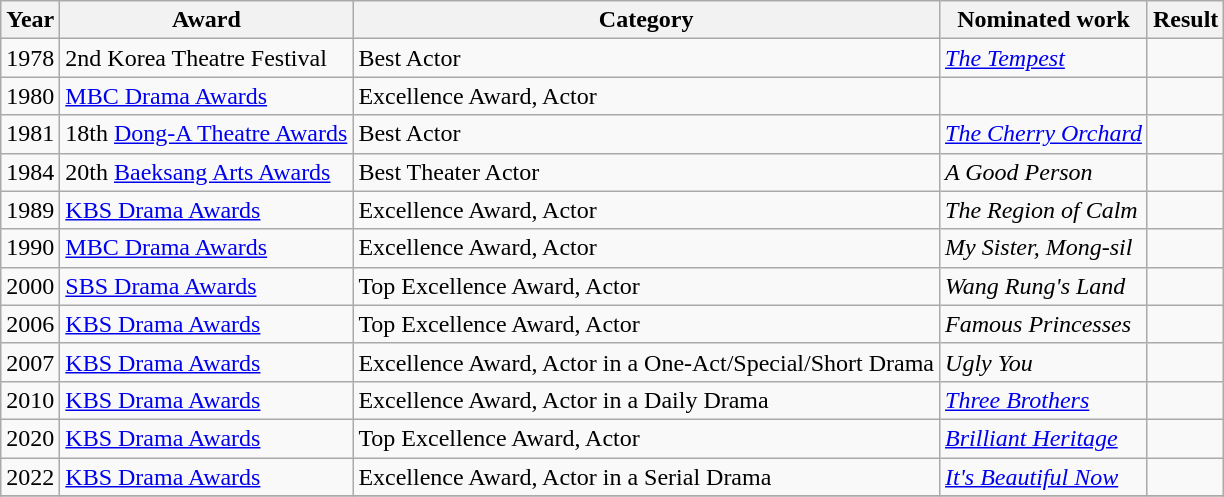<table class="wikitable sortable">
<tr>
<th>Year</th>
<th>Award</th>
<th>Category</th>
<th>Nominated work</th>
<th>Result</th>
</tr>
<tr>
<td>1978</td>
<td>2nd Korea Theatre Festival</td>
<td>Best Actor</td>
<td><em><a href='#'>The Tempest</a></em></td>
<td></td>
</tr>
<tr>
<td>1980</td>
<td><a href='#'>MBC Drama Awards</a></td>
<td>Excellence Award, Actor</td>
<td></td>
<td></td>
</tr>
<tr>
<td>1981</td>
<td>18th <a href='#'>Dong-A Theatre Awards</a></td>
<td>Best Actor</td>
<td><em><a href='#'>The Cherry Orchard</a></em></td>
<td></td>
</tr>
<tr>
<td>1984</td>
<td>20th <a href='#'>Baeksang Arts Awards</a></td>
<td>Best Theater Actor</td>
<td><em>A Good Person</em></td>
<td></td>
</tr>
<tr>
<td>1989</td>
<td><a href='#'>KBS Drama Awards</a></td>
<td>Excellence Award, Actor</td>
<td><em>The Region of Calm</em></td>
<td></td>
</tr>
<tr>
<td>1990</td>
<td><a href='#'>MBC Drama Awards</a></td>
<td>Excellence Award, Actor</td>
<td><em>My Sister, Mong-sil</em></td>
<td></td>
</tr>
<tr>
<td>2000</td>
<td><a href='#'>SBS Drama Awards</a></td>
<td>Top Excellence Award, Actor</td>
<td><em>Wang Rung's Land</em></td>
<td></td>
</tr>
<tr>
<td>2006</td>
<td><a href='#'>KBS Drama Awards</a></td>
<td>Top Excellence Award, Actor</td>
<td><em>Famous Princesses</em></td>
<td></td>
</tr>
<tr>
<td>2007</td>
<td><a href='#'>KBS Drama Awards</a></td>
<td>Excellence Award, Actor in a One-Act/Special/Short Drama</td>
<td><em>Ugly You</em></td>
<td></td>
</tr>
<tr>
<td>2010</td>
<td><a href='#'>KBS Drama Awards</a></td>
<td>Excellence Award, Actor in a Daily Drama</td>
<td><em><a href='#'>Three Brothers</a></em></td>
<td></td>
</tr>
<tr>
<td>2020</td>
<td><a href='#'>KBS Drama Awards</a></td>
<td>Top Excellence Award, Actor</td>
<td><em><a href='#'>Brilliant Heritage</a></em></td>
<td></td>
</tr>
<tr>
<td>2022</td>
<td><a href='#'>KBS Drama Awards</a></td>
<td>Excellence Award, Actor in a Serial Drama</td>
<td><em><a href='#'>It's Beautiful Now</a></em></td>
<td></td>
</tr>
<tr>
</tr>
</table>
